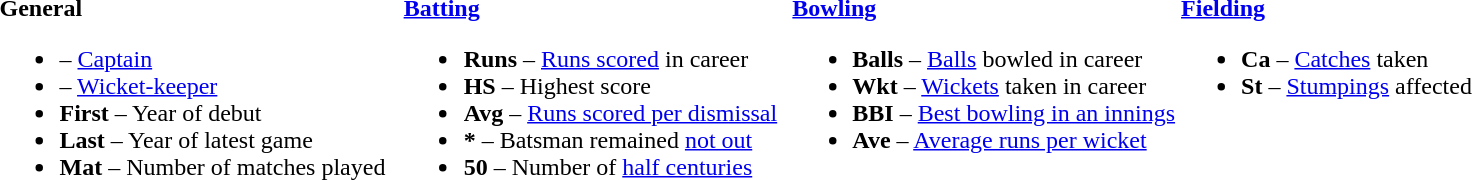<table>
<tr>
<td valign="top" style="width:26%"><br><strong>General</strong><ul><li> – <a href='#'>Captain</a></li><li> – <a href='#'>Wicket-keeper</a></li><li><strong>First</strong> – Year of debut</li><li><strong>Last</strong> – Year of latest game</li><li><strong>Mat</strong> – Number of matches played</li></ul></td>
<td valign="top" style="width:25%"><br><strong><a href='#'>Batting</a></strong><ul><li><strong>Runs</strong> – <a href='#'>Runs scored</a> in career</li><li><strong>HS</strong> – Highest score</li><li><strong>Avg</strong> – <a href='#'>Runs scored per dismissal</a></li><li><strong>*</strong> – Batsman remained <a href='#'>not out</a></li><li><strong>50</strong> – Number of <a href='#'>half centuries</a></li></ul></td>
<td valign="top" style="width:25%"><br><strong><a href='#'>Bowling</a></strong><ul><li><strong>Balls</strong> – <a href='#'>Balls</a> bowled in career</li><li><strong>Wkt</strong> – <a href='#'>Wickets</a> taken in career</li><li><strong>BBI</strong> – <a href='#'>Best bowling in an innings</a></li><li><strong>Ave</strong> – <a href='#'>Average runs per wicket</a></li></ul></td>
<td valign="top" style="width:24%"><br><strong><a href='#'>Fielding</a></strong><ul><li><strong>Ca</strong> – <a href='#'>Catches</a> taken</li><li><strong>St</strong> – <a href='#'>Stumpings</a> affected</li></ul></td>
</tr>
</table>
